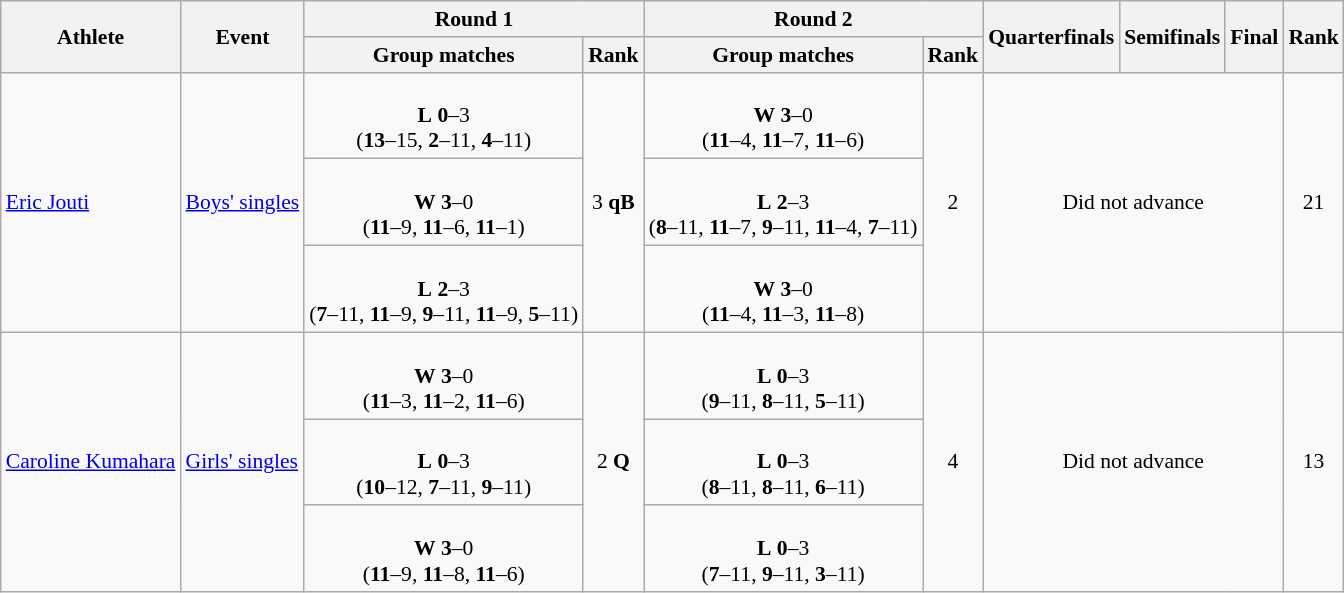<table class="wikitable" border="1" style="font-size:90%">
<tr>
<th rowspan=2>Athlete</th>
<th rowspan=2>Event</th>
<th colspan=2>Round 1</th>
<th colspan=2>Round 2</th>
<th rowspan=2>Quarterfinals</th>
<th rowspan=2>Semifinals</th>
<th rowspan=2>Final</th>
<th rowspan=2>Rank</th>
</tr>
<tr>
<th>Group matches</th>
<th>Rank</th>
<th>Group matches</th>
<th>Rank</th>
</tr>
<tr>
<td rowspan=3><a href='#'>Eric Jouti</a></td>
<td rowspan=3><a href='#'>Boys' singles</a></td>
<td align=center> <br> <strong>L</strong> <strong>0</strong>–3 <br> (<strong>13</strong>–15, <strong>2</strong>–11, <strong>4</strong>–11)</td>
<td rowspan=3 align=center>3 <strong>qB</strong></td>
<td align=center> <br> <strong>W</strong> <strong>3</strong>–0 <br> (<strong>11</strong>–4, <strong>11</strong>–7, <strong>11</strong>–6)</td>
<td rowspan=3 align=center>2</td>
<td rowspan=3 colspan=3 align=center>Did not advance</td>
<td rowspan=3 align=center>21</td>
</tr>
<tr>
<td align=center> <br> <strong>W</strong> <strong>3</strong>–0 <br> (<strong>11</strong>–9, <strong>11</strong>–6, <strong>11</strong>–1)</td>
<td align=center> <br> <strong>L</strong> <strong>2</strong>–3 <br> (<strong>8</strong>–11, <strong>11</strong>–7, <strong>9</strong>–11, <strong>11</strong>–4, <strong>7</strong>–11)</td>
</tr>
<tr>
<td align=center> <br> <strong>L</strong> <strong>2</strong>–3 <br> (<strong>7</strong>–11, <strong>11</strong>–9, <strong>9</strong>–11, <strong>11</strong>–9, <strong>5</strong>–11)</td>
<td align=center> <br> <strong>W</strong> <strong>3</strong>–0 <br> (<strong>11</strong>–4, <strong>11</strong>–3, <strong>11</strong>–8)</td>
</tr>
<tr>
<td rowspan=3><a href='#'>Caroline Kumahara</a></td>
<td rowspan=3><a href='#'>Girls' singles</a></td>
<td align=center> <br> <strong>W</strong> <strong>3</strong>–0 <br> (<strong>11</strong>–3, <strong>11</strong>–2, <strong>11</strong>–6)</td>
<td rowspan=3 align=center>2 <strong>Q</strong></td>
<td align=center> <br> <strong>L</strong> <strong>0</strong>–3 <br> (<strong>9</strong>–11, <strong>8</strong>–11, <strong>5</strong>–11)</td>
<td rowspan=3 align=center>4</td>
<td rowspan=3 colspan=3 align=center>Did not advance</td>
<td rowspan=3 align=center>13</td>
</tr>
<tr>
<td align=center> <br> <strong>L</strong> <strong>0</strong>–3 <br> (<strong>10</strong>–12, <strong>7</strong>–11, <strong>9</strong>–11)</td>
<td align=center> <br> <strong>L</strong> <strong>0</strong>–3 <br> (<strong>8</strong>–11, <strong>8</strong>–11, <strong>6</strong>–11)</td>
</tr>
<tr>
<td align=center> <br> <strong>W</strong> <strong>3</strong>–0 <br> (<strong>11</strong>–9, <strong>11</strong>–8, <strong>11</strong>–6)</td>
<td align=center> <br> <strong>L</strong> <strong>0</strong>–3 <br> (<strong>7</strong>–11, <strong>9</strong>–11, <strong>3</strong>–11)</td>
</tr>
</table>
